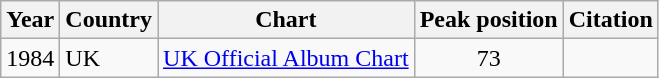<table class="wikitable">
<tr>
<th align="left">Year</th>
<th align="left">Country</th>
<th align="left">Chart</th>
<th align="left">Peak position</th>
<th align="left">Citation</th>
</tr>
<tr>
<td align="left">1984</td>
<td align="left">UK</td>
<td align="left"><a href='#'>UK Official Album Chart</a></td>
<td align="center">73</td>
<td align="center"></td>
</tr>
</table>
